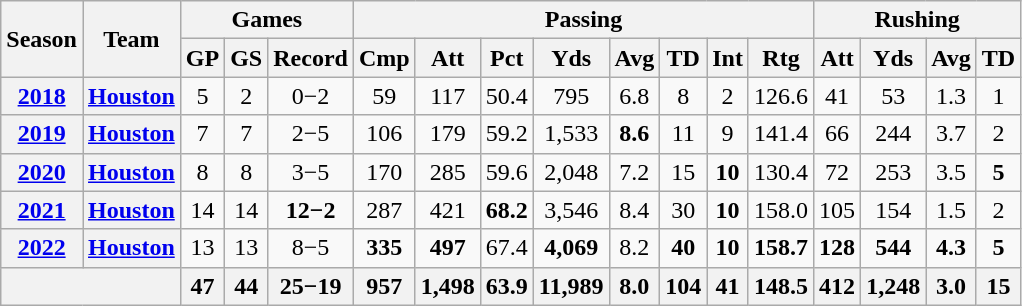<table class=wikitable style="text-align:center;">
<tr>
<th rowspan="2">Season</th>
<th rowspan="2">Team</th>
<th colspan="3">Games</th>
<th colspan="8">Passing</th>
<th colspan="5">Rushing</th>
</tr>
<tr>
<th>GP</th>
<th>GS</th>
<th>Record</th>
<th>Cmp</th>
<th>Att</th>
<th>Pct</th>
<th>Yds</th>
<th>Avg</th>
<th>TD</th>
<th>Int</th>
<th>Rtg</th>
<th>Att</th>
<th>Yds</th>
<th>Avg</th>
<th>TD</th>
</tr>
<tr>
<th><a href='#'>2018</a></th>
<th><a href='#'>Houston</a></th>
<td>5</td>
<td>2</td>
<td>0−2</td>
<td>59</td>
<td>117</td>
<td>50.4</td>
<td>795</td>
<td>6.8</td>
<td>8</td>
<td>2</td>
<td>126.6</td>
<td>41</td>
<td>53</td>
<td>1.3</td>
<td>1</td>
</tr>
<tr>
<th><a href='#'>2019</a></th>
<th><a href='#'>Houston</a></th>
<td>7</td>
<td>7</td>
<td>2−5</td>
<td>106</td>
<td>179</td>
<td>59.2</td>
<td>1,533</td>
<td><strong>8.6</strong></td>
<td>11</td>
<td>9</td>
<td>141.4</td>
<td>66</td>
<td>244</td>
<td>3.7</td>
<td>2</td>
</tr>
<tr>
<th><a href='#'>2020</a></th>
<th><a href='#'>Houston</a></th>
<td>8</td>
<td>8</td>
<td>3−5</td>
<td>170</td>
<td>285</td>
<td>59.6</td>
<td>2,048</td>
<td>7.2</td>
<td>15</td>
<td><strong>10</strong></td>
<td>130.4</td>
<td>72</td>
<td>253</td>
<td>3.5</td>
<td><strong>5</strong></td>
</tr>
<tr>
<th><a href='#'>2021</a></th>
<th><a href='#'>Houston</a></th>
<td>14</td>
<td>14</td>
<td><strong>12−2</strong></td>
<td>287</td>
<td>421</td>
<td><strong>68.2</strong></td>
<td>3,546</td>
<td>8.4</td>
<td>30</td>
<td><strong>10</strong></td>
<td>158.0</td>
<td>105</td>
<td>154</td>
<td>1.5</td>
<td>2</td>
</tr>
<tr>
<th><a href='#'>2022</a></th>
<th><a href='#'>Houston</a></th>
<td>13</td>
<td>13</td>
<td>8−5</td>
<td><strong>335</strong></td>
<td><strong>497</strong></td>
<td>67.4</td>
<td><strong>4,069</strong></td>
<td>8.2</td>
<td><strong>40</strong></td>
<td><strong>10</strong></td>
<td><strong>158.7</strong></td>
<td><strong>128</strong></td>
<td><strong>544</strong></td>
<td><strong>4.3</strong></td>
<td><strong>5</strong></td>
</tr>
<tr>
<th colspan="2"></th>
<th>47</th>
<th>44</th>
<th>25−19</th>
<th>957</th>
<th>1,498</th>
<th>63.9</th>
<th>11,989</th>
<th>8.0</th>
<th>104</th>
<th>41</th>
<th>148.5</th>
<th>412</th>
<th>1,248</th>
<th>3.0</th>
<th>15</th>
</tr>
</table>
